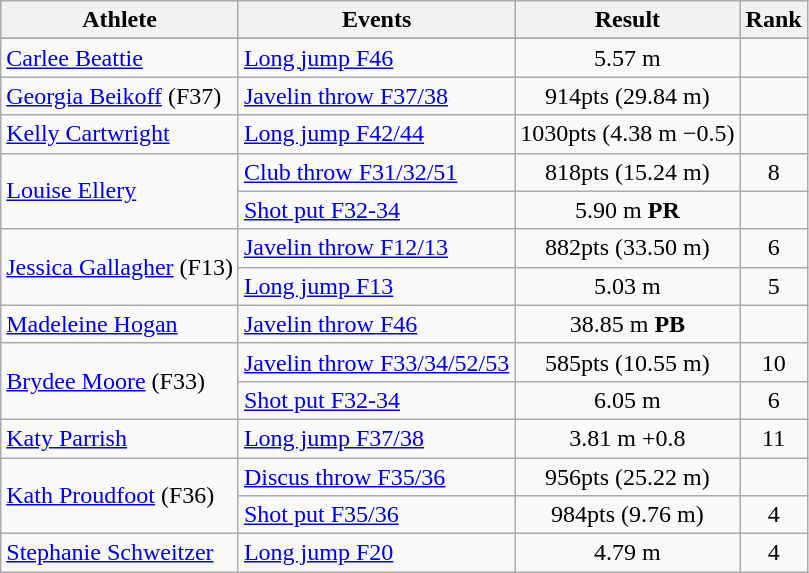<table class=wikitable>
<tr>
<th>Athlete</th>
<th>Events</th>
<th>Result</th>
<th>Rank</th>
</tr>
<tr>
</tr>
<tr>
<td><a href='#'>Carlee Beattie</a></td>
<td><a href='#'>Long jump F46</a></td>
<td align="center">5.57 m</td>
<td align="center"></td>
</tr>
<tr>
<td><a href='#'>Georgia Beikoff</a> (F37)</td>
<td><a href='#'>Javelin throw F37/38</a></td>
<td align="center">914pts (29.84 m)</td>
<td align="center"></td>
</tr>
<tr>
<td><a href='#'>Kelly Cartwright</a></td>
<td><a href='#'>Long jump F42/44</a></td>
<td align="center">1030pts (4.38 m −0.5)</td>
<td align="center"></td>
</tr>
<tr>
<td rowspan=2><a href='#'>Louise Ellery</a></td>
<td><a href='#'>Club throw F31/32/51</a></td>
<td align="center">818pts (15.24 m)</td>
<td align="center">8</td>
</tr>
<tr>
<td><a href='#'>Shot put F32-34</a></td>
<td align="center">5.90 m <strong>PR</strong></td>
<td align="center"></td>
</tr>
<tr>
<td rowspan=2><a href='#'>Jessica Gallagher</a> (F13)</td>
<td><a href='#'>Javelin throw F12/13</a></td>
<td align="center">882pts (33.50 m)</td>
<td align="center">6</td>
</tr>
<tr>
<td><a href='#'>Long jump F13</a></td>
<td align="center">5.03 m</td>
<td align="center">5</td>
</tr>
<tr>
<td><a href='#'>Madeleine Hogan</a></td>
<td><a href='#'>Javelin throw F46</a></td>
<td align="center">38.85 m <strong>PB</strong></td>
<td align="center"></td>
</tr>
<tr>
<td rowspan=2><a href='#'>Brydee Moore</a> (F33)</td>
<td><a href='#'>Javelin throw F33/34/52/53</a></td>
<td align="center">585pts (10.55 m)</td>
<td align="center">10</td>
</tr>
<tr>
<td><a href='#'>Shot put F32-34</a></td>
<td align="center">6.05 m</td>
<td align="center">6</td>
</tr>
<tr>
<td><a href='#'>Katy Parrish</a></td>
<td><a href='#'>Long jump F37/38</a></td>
<td align="center">3.81 m +0.8</td>
<td align="center">11</td>
</tr>
<tr>
<td rowspan=2><a href='#'>Kath Proudfoot</a> (F36)</td>
<td><a href='#'>Discus throw F35/36</a></td>
<td align="center">956pts (25.22 m)</td>
<td align="center"></td>
</tr>
<tr>
<td><a href='#'>Shot put F35/36</a></td>
<td align="center">984pts (9.76 m)</td>
<td align="center">4</td>
</tr>
<tr>
<td><a href='#'>Stephanie Schweitzer</a></td>
<td><a href='#'>Long jump F20</a></td>
<td align="center">4.79 m</td>
<td align="center">4</td>
</tr>
</table>
